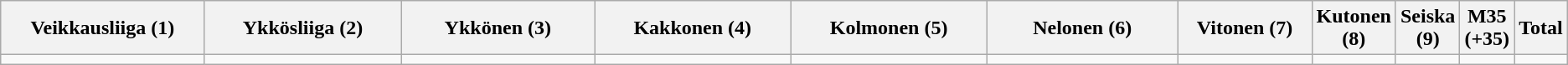<table class="wikitable">
<tr>
<th width="15%">Veikkausliiga (1)</th>
<th width="15%">Ykkösliiga (2)</th>
<th width="15%">Ykkönen (3)</th>
<th width="15%">Kakkonen (4)</th>
<th width="15%">Kolmonen (5)</th>
<th width="15%">Nelonen (6)</th>
<th width="15%">Vitonen (7)</th>
<th width="15%">Kutonen (8)</th>
<th width="15%">Seiska (9)</th>
<th width="15%">M35 (+35)</th>
<th width="15%">Total</th>
</tr>
<tr>
<td></td>
<td></td>
<td></td>
<td></td>
<td></td>
<td></td>
<td></td>
<td></td>
<td></td>
<td></td>
<td></td>
</tr>
</table>
